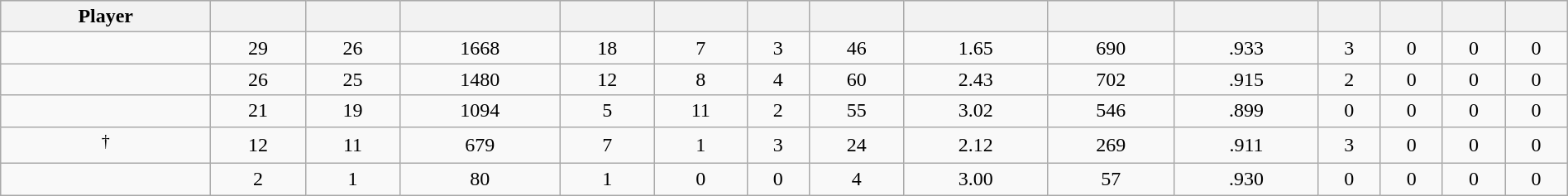<table class="wikitable sortable" style="width:100%;">
<tr style="text-align:center; background:#ddd;">
<th>Player</th>
<th></th>
<th></th>
<th></th>
<th></th>
<th></th>
<th></th>
<th></th>
<th></th>
<th></th>
<th></th>
<th></th>
<th></th>
<th></th>
<th></th>
</tr>
<tr align=center>
<td></td>
<td>29</td>
<td>26</td>
<td>1668</td>
<td>18</td>
<td>7</td>
<td>3</td>
<td>46</td>
<td>1.65</td>
<td>690</td>
<td>.933</td>
<td>3</td>
<td>0</td>
<td>0</td>
<td>0</td>
</tr>
<tr align=center>
<td></td>
<td>26</td>
<td>25</td>
<td>1480</td>
<td>12</td>
<td>8</td>
<td>4</td>
<td>60</td>
<td>2.43</td>
<td>702</td>
<td>.915</td>
<td>2</td>
<td>0</td>
<td>0</td>
<td>0</td>
</tr>
<tr align=center>
<td></td>
<td>21</td>
<td>19</td>
<td>1094</td>
<td>5</td>
<td>11</td>
<td>2</td>
<td>55</td>
<td>3.02</td>
<td>546</td>
<td>.899</td>
<td>0</td>
<td>0</td>
<td>0</td>
<td>0</td>
</tr>
<tr align=center>
<td><sup>†</sup></td>
<td>12</td>
<td>11</td>
<td>679</td>
<td>7</td>
<td>1</td>
<td>3</td>
<td>24</td>
<td>2.12</td>
<td>269</td>
<td>.911</td>
<td>3</td>
<td>0</td>
<td>0</td>
<td>0</td>
</tr>
<tr align=center>
<td></td>
<td>2</td>
<td>1</td>
<td>80</td>
<td>1</td>
<td>0</td>
<td>0</td>
<td>4</td>
<td>3.00</td>
<td>57</td>
<td>.930</td>
<td>0</td>
<td>0</td>
<td>0</td>
<td>0</td>
</tr>
</table>
